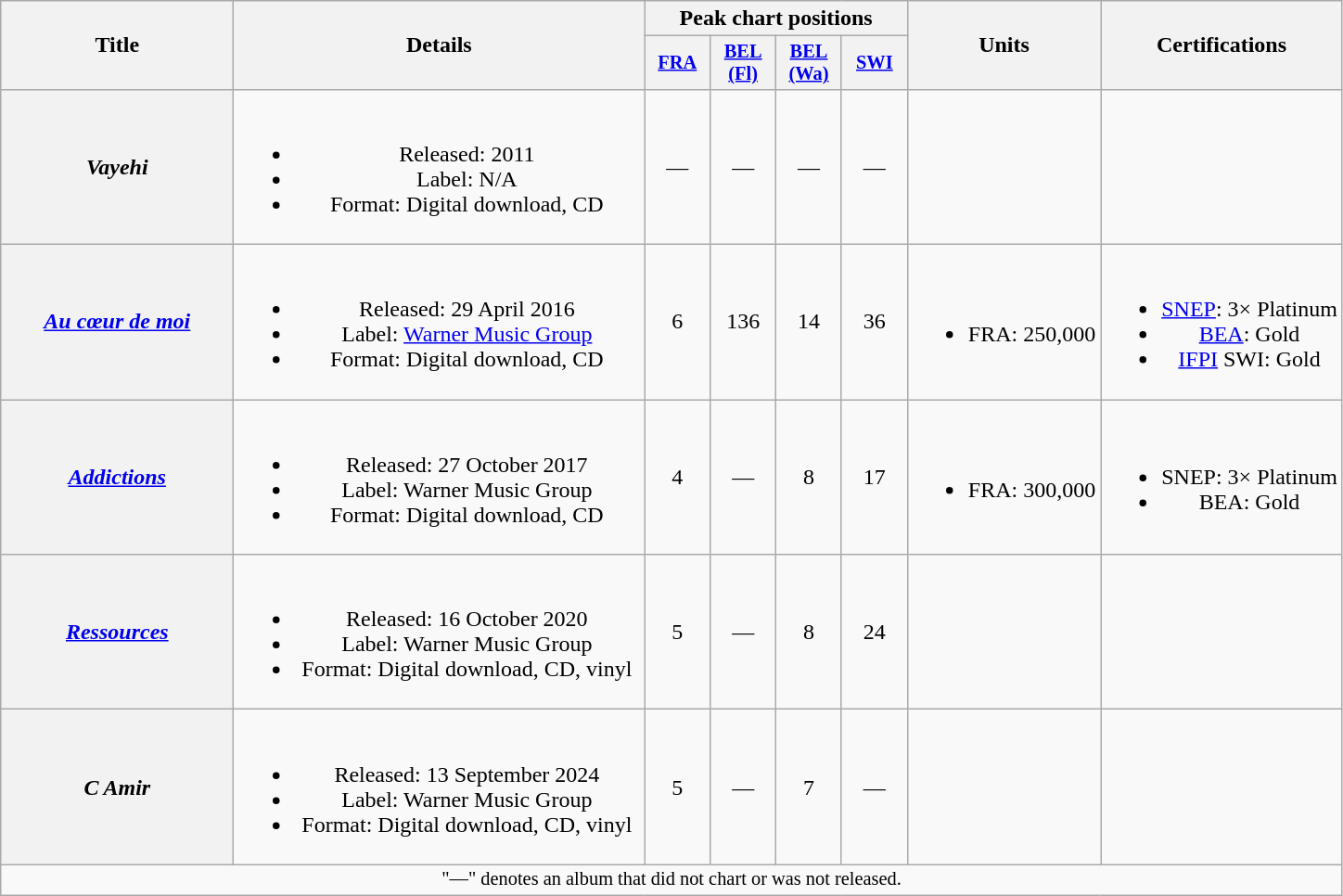<table class="wikitable plainrowheaders" style="text-align:center;">
<tr>
<th scope="col" rowspan="2" style="width:10em;">Title</th>
<th scope="col" rowspan="2" style="width:18em;">Details</th>
<th scope="col" colspan="4">Peak chart positions</th>
<th scope="col" rowspan="2">Units</th>
<th scope="col" rowspan="2">Certifications</th>
</tr>
<tr>
<th scope="col" style="width:3em;font-size:85%;"><a href='#'>FRA</a><br></th>
<th scope="col" style="width:3em;font-size:85%;"><a href='#'>BEL (Fl)</a><br></th>
<th scope="col" style="width:3em;font-size:85%;"><a href='#'>BEL (Wa)</a><br></th>
<th scope="col" style="width:3em;font-size:85%;"><a href='#'>SWI</a><br></th>
</tr>
<tr>
<th scope="row"><em>Vayehi</em></th>
<td><br><ul><li>Released: 2011</li><li>Label: N/A</li><li>Format: Digital download, CD</li></ul></td>
<td>—</td>
<td>—</td>
<td>—</td>
<td>—</td>
<td></td>
<td></td>
</tr>
<tr>
<th scope="row"><em><a href='#'>Au cœur de moi</a></em></th>
<td><br><ul><li>Released: 29 April 2016</li><li>Label: <a href='#'>Warner Music Group</a></li><li>Format: Digital download, CD</li></ul></td>
<td>6</td>
<td>136</td>
<td>14</td>
<td>36</td>
<td><br><ul><li>FRA: 250,000</li></ul></td>
<td><br><ul><li><a href='#'>SNEP</a>: 3× Platinum</li><li><a href='#'>BEA</a>: Gold</li><li><a href='#'>IFPI</a> SWI: Gold</li></ul></td>
</tr>
<tr>
<th scope="row"><em><a href='#'>Addictions</a></em></th>
<td><br><ul><li>Released: 27 October 2017</li><li>Label: Warner Music Group</li><li>Format: Digital download, CD</li></ul></td>
<td>4</td>
<td>—</td>
<td>8</td>
<td>17</td>
<td><br><ul><li>FRA: 300,000</li></ul></td>
<td><br><ul><li>SNEP: 3× Platinum</li><li>BEA: Gold</li></ul></td>
</tr>
<tr>
<th scope="row"><em><a href='#'>Ressources</a></em></th>
<td><br><ul><li>Released: 16 October 2020</li><li>Label: Warner Music Group</li><li>Format: Digital download, CD, vinyl</li></ul></td>
<td>5</td>
<td>—</td>
<td>8</td>
<td>24</td>
<td></td>
<td></td>
</tr>
<tr>
<th scope="row"><em>C Amir</em></th>
<td><br><ul><li>Released: 13 September 2024</li><li>Label: Warner Music Group</li><li>Format: Digital download, CD, vinyl</li></ul></td>
<td>5</td>
<td>—</td>
<td>7</td>
<td>—</td>
<td></td>
<td></td>
</tr>
<tr>
<td colspan="8" style="font-size:85%">"—" denotes an album that did not chart or was not released.</td>
</tr>
</table>
